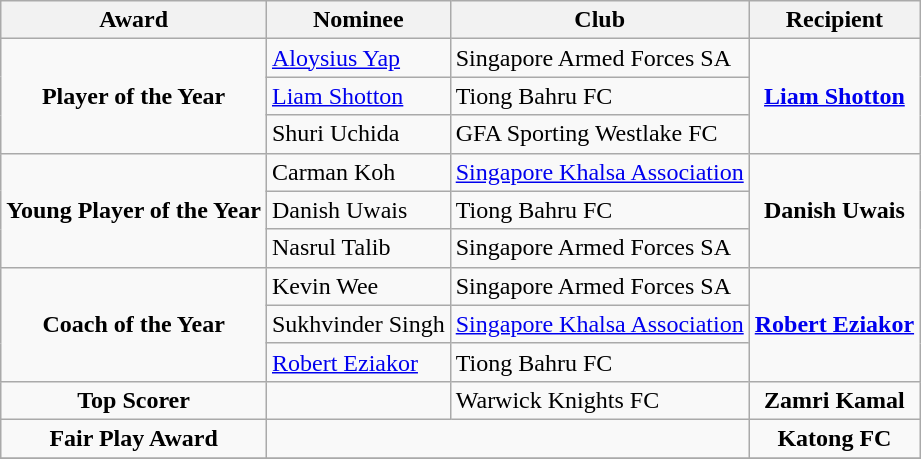<table class="wikitable" style="font-size:100%">
<tr>
<th>Award</th>
<th>Nominee</th>
<th>Club</th>
<th>Recipient</th>
</tr>
<tr>
<td align="center" rowspan="3"><strong>Player of the Year</strong></td>
<td><a href='#'>Aloysius Yap</a></td>
<td>Singapore Armed Forces SA</td>
<td align="center" rowspan="3"><strong><a href='#'>Liam Shotton</a></strong></td>
</tr>
<tr>
<td><a href='#'>Liam Shotton</a></td>
<td>Tiong Bahru FC</td>
</tr>
<tr>
<td>Shuri Uchida</td>
<td>GFA Sporting Westlake FC</td>
</tr>
<tr>
<td align="center" rowspan="3"><strong>Young Player of the Year</strong></td>
<td>Carman Koh</td>
<td><a href='#'>Singapore Khalsa Association</a></td>
<td align="center" rowspan="3"><strong>Danish Uwais</strong></td>
</tr>
<tr>
<td>Danish Uwais</td>
<td>Tiong Bahru FC</td>
</tr>
<tr>
<td>Nasrul Talib</td>
<td>Singapore Armed Forces SA</td>
</tr>
<tr>
<td align="center" rowspan="3"><strong>Coach of the Year</strong></td>
<td>Kevin Wee</td>
<td>Singapore Armed Forces SA</td>
<td align="center" rowspan="3"><strong><a href='#'>Robert Eziakor</a></strong></td>
</tr>
<tr>
<td>Sukhvinder Singh</td>
<td><a href='#'>Singapore Khalsa Association</a></td>
</tr>
<tr>
<td><a href='#'>Robert Eziakor</a></td>
<td>Tiong Bahru FC</td>
</tr>
<tr>
<td align="center"><strong>Top Scorer</strong></td>
<td></td>
<td>Warwick Knights FC</td>
<td align="center"><strong>Zamri Kamal</strong></td>
</tr>
<tr>
<td align="center"><strong>Fair Play Award</strong></td>
<td colspan="2"></td>
<td align="center"><strong>Katong FC</strong></td>
</tr>
<tr>
</tr>
</table>
